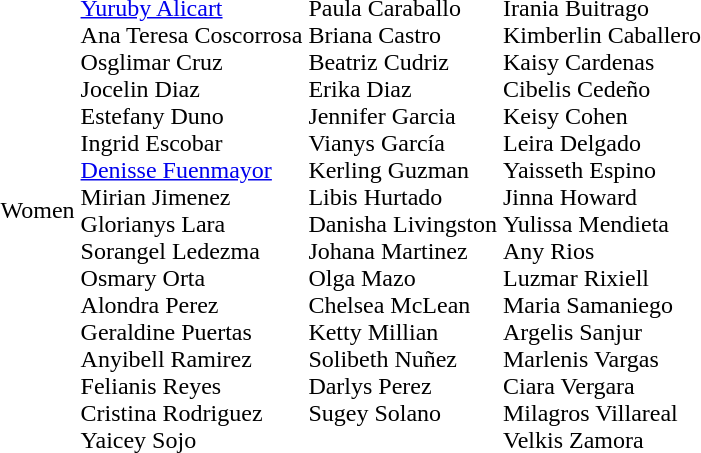<table>
<tr>
<td>Women</td>
<td nowrap><br><a href='#'>Yuruby Alicart</a><br>Ana Teresa Coscorrosa<br>Osglimar Cruz<br>Jocelin Diaz<br>Estefany Duno<br>Ingrid Escobar<br><a href='#'>Denisse Fuenmayor</a><br>Mirian Jimenez<br>Glorianys Lara<br>Sorangel Ledezma<br>Osmary Orta<br>Alondra Perez<br>Geraldine Puertas<br>Anyibell Ramirez<br>Felianis Reyes<br>Cristina Rodriguez<br>Yaicey Sojo</td>
<td nowrap valign=top><br>Paula Caraballo<br>Briana Castro<br>Beatriz Cudriz<br>Erika Diaz<br>Jennifer Garcia<br>Vianys García<br>Kerling Guzman<br>Libis Hurtado<br>Danisha Livingston<br>Johana Martinez<br>Olga Mazo<br>Chelsea McLean<br>Ketty Millian<br>Solibeth Nuñez<br>Darlys Perez<br>Sugey Solano</td>
<td nowrap><br>Irania Buitrago<br>Kimberlin Caballero<br>Kaisy Cardenas<br>Cibelis Cedeño<br>Keisy Cohen<br>Leira Delgado<br>Yaisseth Espino<br>Jinna Howard<br>Yulissa Mendieta<br>Any Rios<br>Luzmar Rixiell<br>Maria Samaniego<br>Argelis Sanjur<br>Marlenis Vargas<br>Ciara Vergara<br>Milagros Villareal<br>Velkis Zamora</td>
</tr>
</table>
